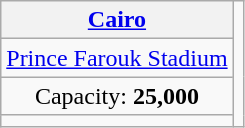<table class=wikitable style="text-align:center">
<tr>
<th><a href='#'>Cairo</a></th>
<td rowspan=4><br>
</td>
</tr>
<tr>
<td><a href='#'>Prince Farouk Stadium</a></td>
</tr>
<tr>
<td>Capacity: <strong>25,000</strong></td>
</tr>
<tr>
<td></td>
</tr>
</table>
